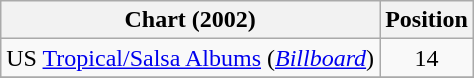<table class="wikitable sortable">
<tr>
<th>Chart (2002)</th>
<th>Position</th>
</tr>
<tr>
<td align="left">US <a href='#'>Tropical/Salsa Albums</a> (<em><a href='#'>Billboard</a></em>)</td>
<td align="center">14</td>
</tr>
<tr>
</tr>
</table>
